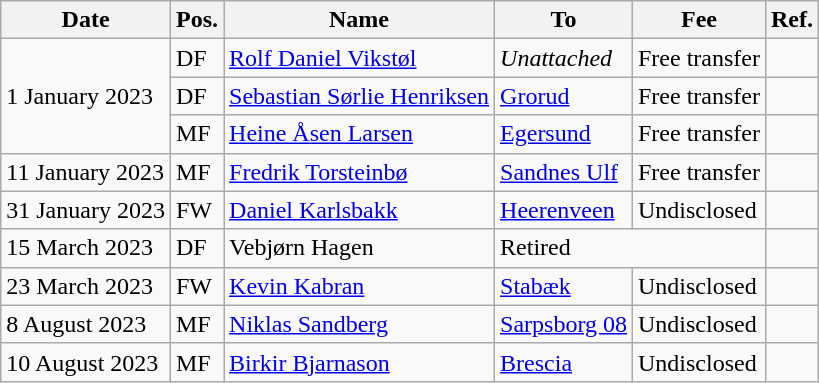<table class="wikitable">
<tr>
<th>Date</th>
<th>Pos.</th>
<th>Name</th>
<th>To</th>
<th>Fee</th>
<th>Ref.</th>
</tr>
<tr>
<td rowspan="3">1 January 2023</td>
<td>DF</td>
<td> <a href='#'>Rolf Daniel Vikstøl</a></td>
<td><em>Unattached</em></td>
<td>Free transfer</td>
<td></td>
</tr>
<tr>
<td>DF</td>
<td> <a href='#'>Sebastian Sørlie Henriksen</a></td>
<td><a href='#'>Grorud</a></td>
<td>Free transfer</td>
<td></td>
</tr>
<tr>
<td>MF</td>
<td> <a href='#'>Heine Åsen Larsen</a></td>
<td><a href='#'>Egersund</a></td>
<td>Free transfer</td>
<td></td>
</tr>
<tr>
<td>11 January 2023</td>
<td>MF</td>
<td> <a href='#'>Fredrik Torsteinbø</a></td>
<td><a href='#'>Sandnes Ulf</a></td>
<td>Free transfer</td>
<td></td>
</tr>
<tr>
<td>31 January 2023</td>
<td>FW</td>
<td> <a href='#'>Daniel Karlsbakk</a></td>
<td> <a href='#'>Heerenveen</a></td>
<td>Undisclosed</td>
<td></td>
</tr>
<tr>
<td>15 March 2023</td>
<td>DF</td>
<td> Vebjørn Hagen</td>
<td colspan="2">Retired</td>
<td></td>
</tr>
<tr>
<td>23 March 2023</td>
<td>FW</td>
<td> <a href='#'>Kevin Kabran</a></td>
<td><a href='#'>Stabæk</a></td>
<td>Undisclosed</td>
<td></td>
</tr>
<tr>
<td>8 August 2023</td>
<td>MF</td>
<td> <a href='#'>Niklas Sandberg</a></td>
<td><a href='#'>Sarpsborg 08</a></td>
<td>Undisclosed</td>
<td></td>
</tr>
<tr>
<td>10 August 2023</td>
<td>MF</td>
<td> <a href='#'>Birkir Bjarnason</a></td>
<td> <a href='#'>Brescia</a></td>
<td>Undisclosed</td>
<td></td>
</tr>
</table>
